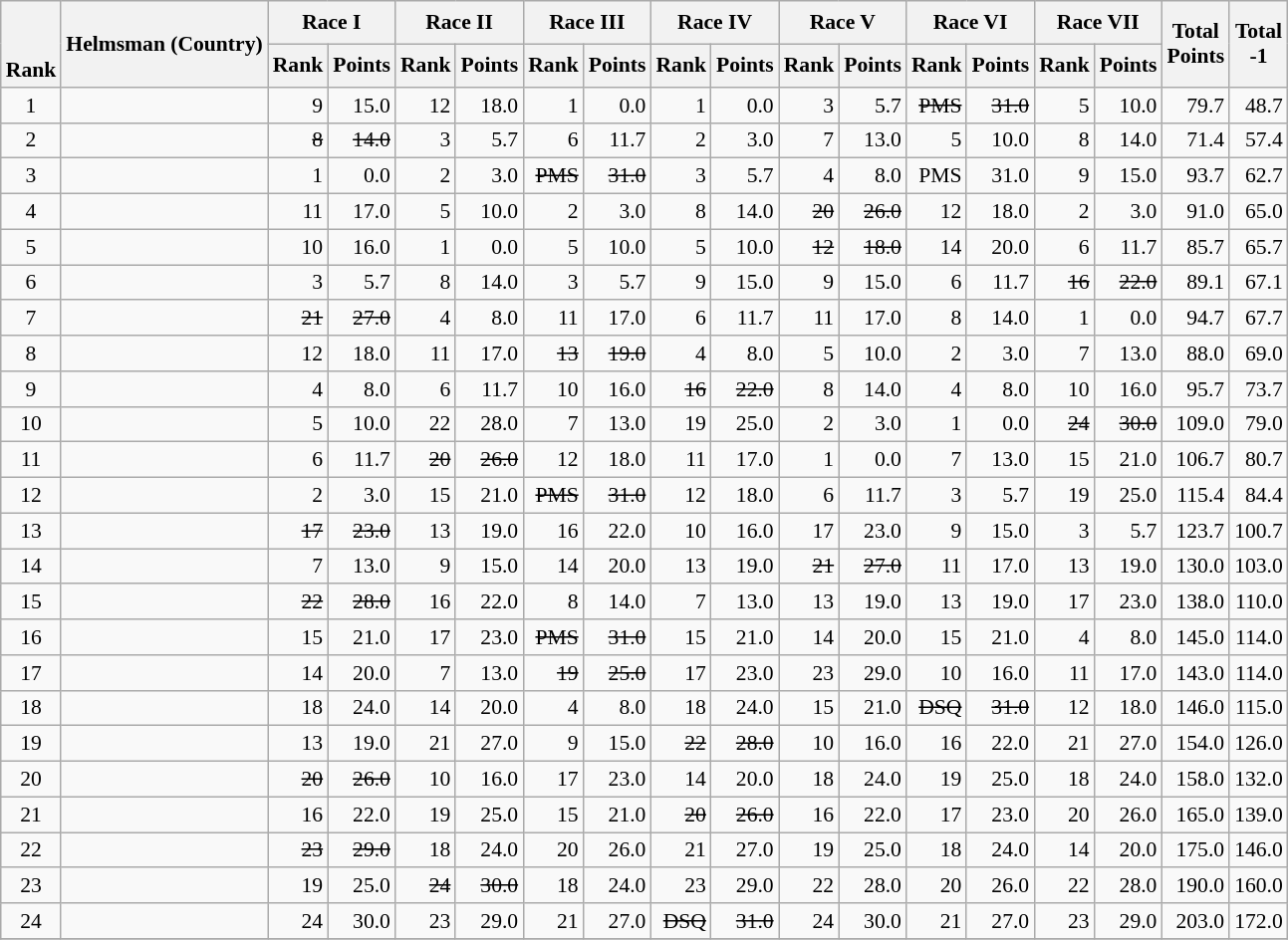<table class="wikitable" style="text-align:right; font-size:90%">
<tr>
<th rowspan="2"> <br> <br>Rank</th>
<th rowspan="2">Helmsman (Country)</th>
<th colspan="2">Race I</th>
<th colspan="2">Race II</th>
<th colspan="2">Race III</th>
<th colspan="2">Race IV</th>
<th colspan="2">Race V</th>
<th colspan="2">Race VI</th>
<th colspan="2">Race VII</th>
<th rowspan="2">Total <br>Points <br> </th>
<th rowspan="2">Total<br>-1<br> </th>
</tr>
<tr>
<th>Rank</th>
<th>Points</th>
<th>Rank</th>
<th>Points</th>
<th>Rank</th>
<th>Points</th>
<th>Rank</th>
<th>Points</th>
<th>Rank</th>
<th>Points</th>
<th>Rank</th>
<th>Points</th>
<th>Rank</th>
<th>Points</th>
</tr>
<tr style="vertical-align:top;">
<td align=center>1</td>
<td align=left></td>
<td>9</td>
<td>15.0</td>
<td>12</td>
<td>18.0</td>
<td>1</td>
<td>0.0</td>
<td>1</td>
<td>0.0</td>
<td>3</td>
<td>5.7</td>
<td><s>PMS</s></td>
<td><s>31.0</s></td>
<td>5</td>
<td>10.0</td>
<td>79.7</td>
<td>48.7</td>
</tr>
<tr>
<td align=center>2</td>
<td align=left></td>
<td><s>8</s></td>
<td><s>14.0</s></td>
<td>3</td>
<td>5.7</td>
<td>6</td>
<td>11.7</td>
<td>2</td>
<td>3.0</td>
<td>7</td>
<td>13.0</td>
<td>5</td>
<td>10.0</td>
<td>8</td>
<td>14.0</td>
<td>71.4</td>
<td>57.4</td>
</tr>
<tr>
<td align=center>3</td>
<td align=left></td>
<td>1</td>
<td>0.0</td>
<td>2</td>
<td>3.0</td>
<td><s>PMS</s></td>
<td><s>31.0</s></td>
<td>3</td>
<td>5.7</td>
<td>4</td>
<td>8.0</td>
<td>PMS</td>
<td>31.0</td>
<td>9</td>
<td>15.0</td>
<td>93.7</td>
<td>62.7</td>
</tr>
<tr>
<td align=center>4</td>
<td align=left></td>
<td>11</td>
<td>17.0</td>
<td>5</td>
<td>10.0</td>
<td>2</td>
<td>3.0</td>
<td>8</td>
<td>14.0</td>
<td><s>20</s></td>
<td><s>26.0</s></td>
<td>12</td>
<td>18.0</td>
<td>2</td>
<td>3.0</td>
<td>91.0</td>
<td>65.0</td>
</tr>
<tr>
<td align=center>5</td>
<td align=left></td>
<td>10</td>
<td>16.0</td>
<td>1</td>
<td>0.0</td>
<td>5</td>
<td>10.0</td>
<td>5</td>
<td>10.0</td>
<td><s>12</s></td>
<td><s>18.0</s></td>
<td>14</td>
<td>20.0</td>
<td>6</td>
<td>11.7</td>
<td>85.7</td>
<td>65.7</td>
</tr>
<tr>
<td align=center>6</td>
<td align=left></td>
<td>3</td>
<td>5.7</td>
<td>8</td>
<td>14.0</td>
<td>3</td>
<td>5.7</td>
<td>9</td>
<td>15.0</td>
<td>9</td>
<td>15.0</td>
<td>6</td>
<td>11.7</td>
<td><s>16</s></td>
<td><s>22.0</s></td>
<td>89.1</td>
<td>67.1</td>
</tr>
<tr>
<td align=center>7</td>
<td align=left></td>
<td><s>21</s></td>
<td><s>27.0</s></td>
<td>4</td>
<td>8.0</td>
<td>11</td>
<td>17.0</td>
<td>6</td>
<td>11.7</td>
<td>11</td>
<td>17.0</td>
<td>8</td>
<td>14.0</td>
<td>1</td>
<td>0.0</td>
<td>94.7</td>
<td>67.7</td>
</tr>
<tr>
<td align=center>8</td>
<td align=left></td>
<td>12</td>
<td>18.0</td>
<td>11</td>
<td>17.0</td>
<td><s>13</s></td>
<td><s>19.0</s></td>
<td>4</td>
<td>8.0</td>
<td>5</td>
<td>10.0</td>
<td>2</td>
<td>3.0</td>
<td>7</td>
<td>13.0</td>
<td>88.0</td>
<td>69.0</td>
</tr>
<tr>
<td align=center>9</td>
<td align=left></td>
<td>4</td>
<td>8.0</td>
<td>6</td>
<td>11.7</td>
<td>10</td>
<td>16.0</td>
<td><s>16</s></td>
<td><s>22.0</s></td>
<td>8</td>
<td>14.0</td>
<td>4</td>
<td>8.0</td>
<td>10</td>
<td>16.0</td>
<td>95.7</td>
<td>73.7</td>
</tr>
<tr>
<td align=center>10</td>
<td align=left></td>
<td>5</td>
<td>10.0</td>
<td>22</td>
<td>28.0</td>
<td>7</td>
<td>13.0</td>
<td>19</td>
<td>25.0</td>
<td>2</td>
<td>3.0</td>
<td>1</td>
<td>0.0</td>
<td><s>24</s></td>
<td><s>30.0</s></td>
<td>109.0</td>
<td>79.0</td>
</tr>
<tr>
<td align=center>11</td>
<td align=left></td>
<td>6</td>
<td>11.7</td>
<td><s>20</s></td>
<td><s>26.0</s></td>
<td>12</td>
<td>18.0</td>
<td>11</td>
<td>17.0</td>
<td>1</td>
<td>0.0</td>
<td>7</td>
<td>13.0</td>
<td>15</td>
<td>21.0</td>
<td>106.7</td>
<td>80.7</td>
</tr>
<tr>
<td align=center>12</td>
<td align=left></td>
<td>2</td>
<td>3.0</td>
<td>15</td>
<td>21.0</td>
<td><s>PMS</s></td>
<td><s>31.0</s></td>
<td>12</td>
<td>18.0</td>
<td>6</td>
<td>11.7</td>
<td>3</td>
<td>5.7</td>
<td>19</td>
<td>25.0</td>
<td>115.4</td>
<td>84.4</td>
</tr>
<tr>
<td align=center>13</td>
<td align=left></td>
<td><s>17</s></td>
<td><s>23.0</s></td>
<td>13</td>
<td>19.0</td>
<td>16</td>
<td>22.0</td>
<td>10</td>
<td>16.0</td>
<td>17</td>
<td>23.0</td>
<td>9</td>
<td>15.0</td>
<td>3</td>
<td>5.7</td>
<td>123.7</td>
<td>100.7</td>
</tr>
<tr>
<td align=center>14</td>
<td align=left></td>
<td>7</td>
<td>13.0</td>
<td>9</td>
<td>15.0</td>
<td>14</td>
<td>20.0</td>
<td>13</td>
<td>19.0</td>
<td><s>21</s></td>
<td><s>27.0</s></td>
<td>11</td>
<td>17.0</td>
<td>13</td>
<td>19.0</td>
<td>130.0</td>
<td>103.0</td>
</tr>
<tr>
<td align=center>15</td>
<td align=left></td>
<td><s>22</s></td>
<td><s>28.0</s></td>
<td>16</td>
<td>22.0</td>
<td>8</td>
<td>14.0</td>
<td>7</td>
<td>13.0</td>
<td>13</td>
<td>19.0</td>
<td>13</td>
<td>19.0</td>
<td>17</td>
<td>23.0</td>
<td>138.0</td>
<td>110.0</td>
</tr>
<tr>
<td align=center>16</td>
<td align=left></td>
<td>15</td>
<td>21.0</td>
<td>17</td>
<td>23.0</td>
<td><s>PMS</s></td>
<td><s>31.0</s></td>
<td>15</td>
<td>21.0</td>
<td>14</td>
<td>20.0</td>
<td>15</td>
<td>21.0</td>
<td>4</td>
<td>8.0</td>
<td>145.0</td>
<td>114.0</td>
</tr>
<tr>
<td align=center>17</td>
<td align=left></td>
<td>14</td>
<td>20.0</td>
<td>7</td>
<td>13.0</td>
<td><s>19</s></td>
<td><s>25.0</s></td>
<td>17</td>
<td>23.0</td>
<td>23</td>
<td>29.0</td>
<td>10</td>
<td>16.0</td>
<td>11</td>
<td>17.0</td>
<td>143.0</td>
<td>114.0</td>
</tr>
<tr>
<td align=center>18</td>
<td align=left></td>
<td>18</td>
<td>24.0</td>
<td>14</td>
<td>20.0</td>
<td>4</td>
<td>8.0</td>
<td>18</td>
<td>24.0</td>
<td>15</td>
<td>21.0</td>
<td><s>DSQ</s></td>
<td><s>31.0</s></td>
<td>12</td>
<td>18.0</td>
<td>146.0</td>
<td>115.0</td>
</tr>
<tr>
<td align=center>19</td>
<td align=left></td>
<td>13</td>
<td>19.0</td>
<td>21</td>
<td>27.0</td>
<td>9</td>
<td>15.0</td>
<td><s>22</s></td>
<td><s>28.0</s></td>
<td>10</td>
<td>16.0</td>
<td>16</td>
<td>22.0</td>
<td>21</td>
<td>27.0</td>
<td>154.0</td>
<td>126.0</td>
</tr>
<tr>
<td align=center>20</td>
<td align=left></td>
<td><s>20</s></td>
<td><s>26.0</s></td>
<td>10</td>
<td>16.0</td>
<td>17</td>
<td>23.0</td>
<td>14</td>
<td>20.0</td>
<td>18</td>
<td>24.0</td>
<td>19</td>
<td>25.0</td>
<td>18</td>
<td>24.0</td>
<td>158.0</td>
<td>132.0</td>
</tr>
<tr>
<td align=center>21</td>
<td align=left></td>
<td>16</td>
<td>22.0</td>
<td>19</td>
<td>25.0</td>
<td>15</td>
<td>21.0</td>
<td><s>20</s></td>
<td><s>26.0</s></td>
<td>16</td>
<td>22.0</td>
<td>17</td>
<td>23.0</td>
<td>20</td>
<td>26.0</td>
<td>165.0</td>
<td>139.0</td>
</tr>
<tr>
<td align=center>22</td>
<td align=left></td>
<td><s>23</s></td>
<td><s>29.0</s></td>
<td>18</td>
<td>24.0</td>
<td>20</td>
<td>26.0</td>
<td>21</td>
<td>27.0</td>
<td>19</td>
<td>25.0</td>
<td>18</td>
<td>24.0</td>
<td>14</td>
<td>20.0</td>
<td>175.0</td>
<td>146.0</td>
</tr>
<tr>
<td align=center>23</td>
<td align=left></td>
<td>19</td>
<td>25.0</td>
<td><s>24</s></td>
<td><s>30.0</s></td>
<td>18</td>
<td>24.0</td>
<td>23</td>
<td>29.0</td>
<td>22</td>
<td>28.0</td>
<td>20</td>
<td>26.0</td>
<td>22</td>
<td>28.0</td>
<td>190.0</td>
<td>160.0</td>
</tr>
<tr>
<td align=center>24</td>
<td align=left></td>
<td>24</td>
<td>30.0</td>
<td>23</td>
<td>29.0</td>
<td>21</td>
<td>27.0</td>
<td><s>DSQ</s></td>
<td><s>31.0</s></td>
<td>24</td>
<td>30.0</td>
<td>21</td>
<td>27.0</td>
<td>23</td>
<td>29.0</td>
<td>203.0</td>
<td>172.0</td>
</tr>
<tr>
</tr>
</table>
